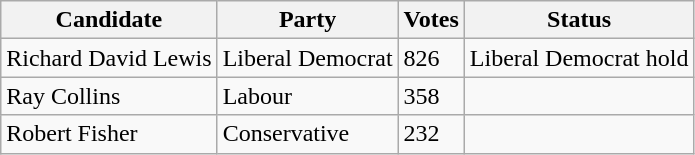<table class="wikitable sortable">
<tr>
<th>Candidate</th>
<th>Party</th>
<th>Votes</th>
<th>Status</th>
</tr>
<tr>
<td>Richard David Lewis</td>
<td>Liberal Democrat</td>
<td>826</td>
<td>Liberal Democrat hold</td>
</tr>
<tr>
<td>Ray Collins</td>
<td>Labour</td>
<td>358</td>
<td></td>
</tr>
<tr>
<td>Robert Fisher</td>
<td>Conservative</td>
<td>232</td>
<td></td>
</tr>
</table>
